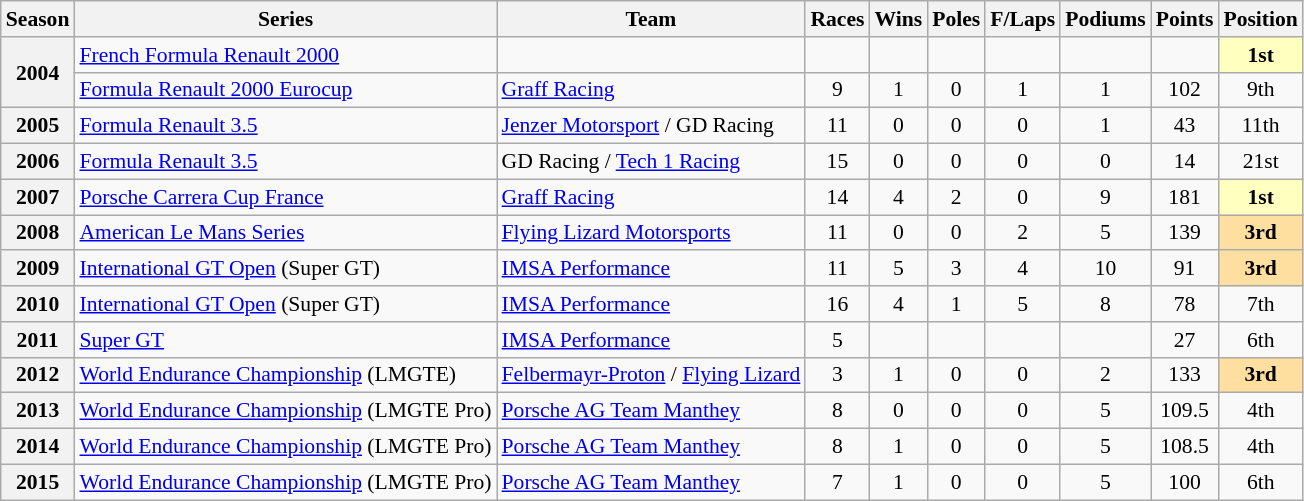<table class="wikitable" style="font-size: 90%; text-align:center">
<tr>
<th>Season</th>
<th>Series</th>
<th>Team</th>
<th>Races</th>
<th>Wins</th>
<th>Poles</th>
<th>F/Laps</th>
<th>Podiums</th>
<th>Points</th>
<th>Position</th>
</tr>
<tr>
<th rowspan=2>2004</th>
<td align=left><a href='#'>French Formula Renault 2000</a></td>
<td align=left></td>
<td></td>
<td></td>
<td></td>
<td></td>
<td></td>
<td></td>
<td style="background:#FFFFBF;"><strong>1st</strong></td>
</tr>
<tr>
<td align=left><a href='#'>Formula Renault 2000 Eurocup</a></td>
<td align=left><a href='#'>Graff Racing</a></td>
<td>9</td>
<td>1</td>
<td>0</td>
<td>1</td>
<td>1</td>
<td>102</td>
<td>9th</td>
</tr>
<tr>
<th>2005</th>
<td align=left><a href='#'>Formula Renault 3.5</a></td>
<td align=left><a href='#'>Jenzer Motorsport</a> / GD Racing</td>
<td>11</td>
<td>0</td>
<td>0</td>
<td>0</td>
<td>1</td>
<td>43</td>
<td>11th</td>
</tr>
<tr>
<th>2006</th>
<td align=left><a href='#'>Formula Renault 3.5</a></td>
<td align=left>GD Racing / <a href='#'>Tech 1 Racing</a></td>
<td>15</td>
<td>0</td>
<td>0</td>
<td>0</td>
<td>0</td>
<td>14</td>
<td>21st</td>
</tr>
<tr>
<th>2007</th>
<td align=left><a href='#'>Porsche Carrera Cup France</a></td>
<td align=left><a href='#'>Graff Racing</a></td>
<td>14</td>
<td>4</td>
<td>2</td>
<td>0</td>
<td>9</td>
<td>181</td>
<td style="background:#FFFFBF;"><strong>1st</strong></td>
</tr>
<tr>
<th>2008</th>
<td align=left><a href='#'>American Le Mans Series</a></td>
<td align=left><a href='#'>Flying Lizard Motorsports</a></td>
<td>11</td>
<td>0</td>
<td>0</td>
<td>2</td>
<td>5</td>
<td>139</td>
<td style="background:#FFDF9F;"><strong>3rd</strong></td>
</tr>
<tr>
<th>2009</th>
<td align=left><a href='#'>International GT Open</a> (Super GT)</td>
<td align=left><a href='#'>IMSA Performance</a></td>
<td>11</td>
<td>5</td>
<td>3</td>
<td>4</td>
<td>10</td>
<td>91</td>
<td style="background:#FFDF9F;"><strong>3rd</strong></td>
</tr>
<tr>
<th>2010</th>
<td align=left><a href='#'>International GT Open</a> (Super GT)</td>
<td align=left><a href='#'>IMSA Performance</a></td>
<td>16</td>
<td>4</td>
<td>1</td>
<td>5</td>
<td>8</td>
<td>78</td>
<td>7th</td>
</tr>
<tr>
<th>2011</th>
<td align=left><a href='#'>Super GT</a></td>
<td align=left><a href='#'>IMSA Performance</a></td>
<td>5</td>
<td></td>
<td></td>
<td></td>
<td></td>
<td>27</td>
<td>6th</td>
</tr>
<tr>
<th>2012</th>
<td align=left><a href='#'>World Endurance Championship</a> (LMGTE)</td>
<td align=left nowrap><a href='#'>Felbermayr-Proton</a> / <a href='#'>Flying Lizard</a></td>
<td>3</td>
<td>1</td>
<td>0</td>
<td>0</td>
<td>2</td>
<td>133</td>
<td style="background:#FFDF9F;"><strong>3rd</strong></td>
</tr>
<tr>
<th>2013</th>
<td align=left nowrap><a href='#'>World Endurance Championship</a> (LMGTE Pro)</td>
<td align=left><a href='#'>Porsche AG Team Manthey</a></td>
<td>8</td>
<td>0</td>
<td>0</td>
<td>0</td>
<td>5</td>
<td>109.5</td>
<td>4th</td>
</tr>
<tr>
<th>2014</th>
<td align=left><a href='#'>World Endurance Championship</a> (LMGTE Pro)</td>
<td align=left><a href='#'>Porsche AG Team Manthey</a></td>
<td>8</td>
<td>1</td>
<td>0</td>
<td>0</td>
<td>5</td>
<td>108.5</td>
<td>4th</td>
</tr>
<tr>
<th>2015</th>
<td align=left><a href='#'>World Endurance Championship</a> (LMGTE Pro)</td>
<td align=left><a href='#'>Porsche AG Team Manthey</a></td>
<td>7</td>
<td>1</td>
<td>0</td>
<td>0</td>
<td>5</td>
<td>100</td>
<td>6th</td>
</tr>
</table>
